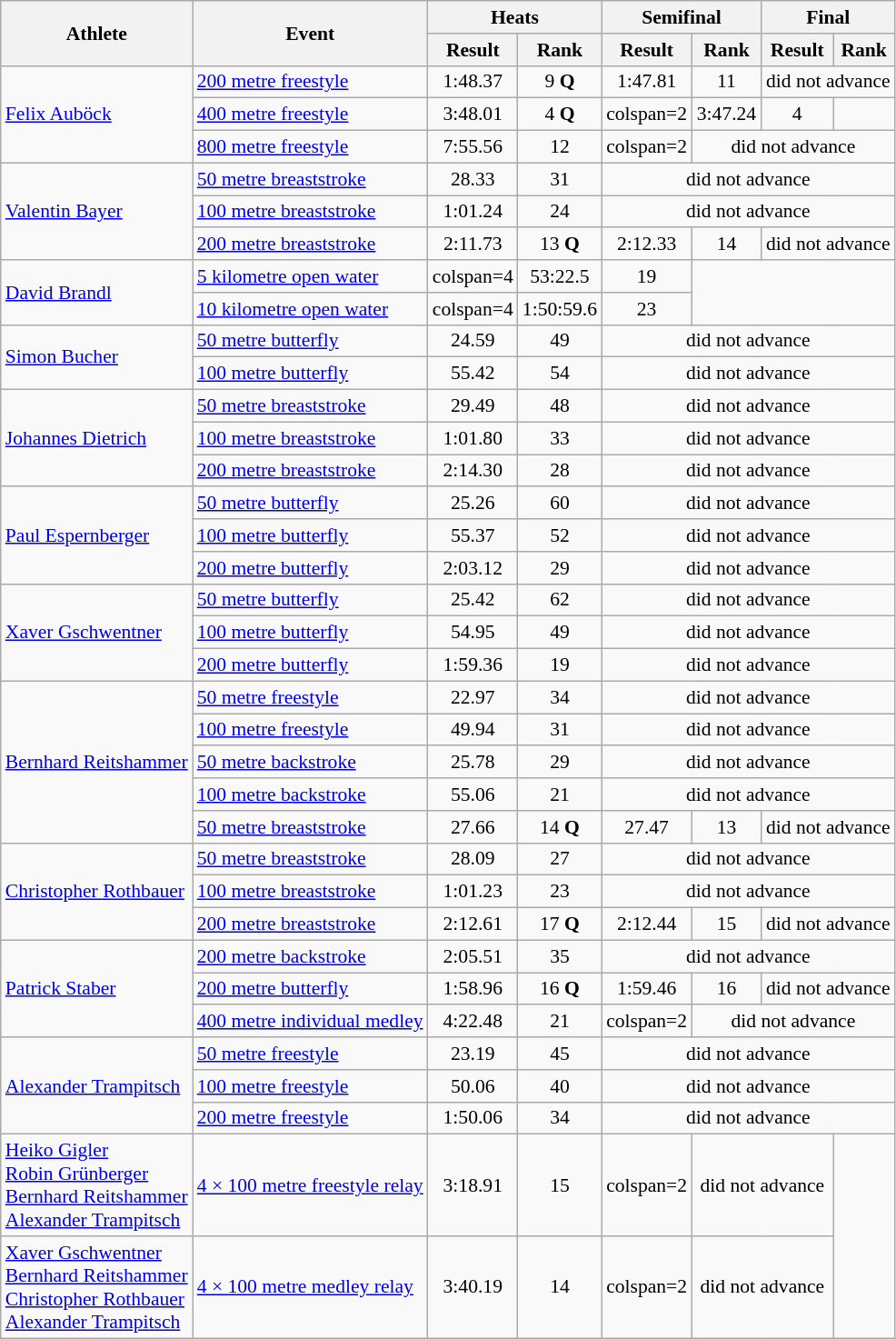<table class="wikitable" border="1" style="font-size:90%; text-align:center">
<tr>
<th rowspan="2">Athlete</th>
<th rowspan="2">Event</th>
<th colspan="2">Heats</th>
<th colspan="2">Semifinal</th>
<th colspan="2">Final</th>
</tr>
<tr>
<th>Result</th>
<th>Rank</th>
<th>Result</th>
<th>Rank</th>
<th>Result</th>
<th>Rank</th>
</tr>
<tr>
<td rowspan="3" align="left"><a href='#'>Felix Auböck</a></td>
<td align="left"><a href='#'>200 metre freestyle</a></td>
<td>1:48.37</td>
<td>9 <strong>Q</strong></td>
<td>1:47.81</td>
<td>11</td>
<td colspan=2>did not advance</td>
</tr>
<tr>
<td align="left"><a href='#'>400 metre freestyle</a></td>
<td>3:48.01</td>
<td>4 <strong>Q</strong></td>
<td>colspan=2</td>
<td>3:47.24</td>
<td>4</td>
</tr>
<tr>
<td align="left"><a href='#'>800 metre freestyle</a></td>
<td>7:55.56</td>
<td>12</td>
<td>colspan=2</td>
<td colspan=4>did not advance</td>
</tr>
<tr>
<td rowspan="3" align="left"><a href='#'>Valentin Bayer</a></td>
<td align="left"><a href='#'>50 metre breaststroke</a></td>
<td>28.33</td>
<td>31</td>
<td colspan=4>did not advance</td>
</tr>
<tr>
<td align="left"><a href='#'>100 metre breaststroke</a></td>
<td>1:01.24</td>
<td>24</td>
<td colspan=4>did not advance</td>
</tr>
<tr>
<td align="left"><a href='#'>200 metre breaststroke</a></td>
<td>2:11.73</td>
<td>13 <strong>Q</strong></td>
<td>2:12.33</td>
<td>14</td>
<td colspan=2>did not advance</td>
</tr>
<tr>
<td rowspan="2" align="left"><a href='#'>David Brandl</a></td>
<td align="left"><a href='#'>5 kilometre open water</a></td>
<td>colspan=4</td>
<td>53:22.5</td>
<td>19</td>
</tr>
<tr>
<td align="left"><a href='#'>10 kilometre open water</a></td>
<td>colspan=4</td>
<td>1:50:59.6</td>
<td>23</td>
</tr>
<tr>
<td rowspan="2" align="left"><a href='#'>Simon Bucher</a></td>
<td align="left"><a href='#'>50 metre butterfly</a></td>
<td>24.59</td>
<td>49</td>
<td colspan=4>did not advance</td>
</tr>
<tr>
<td align="left"><a href='#'>100 metre butterfly</a></td>
<td>55.42</td>
<td>54</td>
<td colspan=4>did not advance</td>
</tr>
<tr>
<td rowspan="3" align="left"><a href='#'>Johannes Dietrich</a></td>
<td align="left"><a href='#'>50 metre breaststroke</a></td>
<td>29.49</td>
<td>48</td>
<td colspan=4>did not advance</td>
</tr>
<tr>
<td align="left"><a href='#'>100 metre breaststroke</a></td>
<td>1:01.80</td>
<td>33</td>
<td colspan=4>did not advance</td>
</tr>
<tr>
<td align="left"><a href='#'>200 metre breaststroke</a></td>
<td>2:14.30</td>
<td>28</td>
<td colspan=4>did not advance</td>
</tr>
<tr>
<td rowspan="3" align="left"><a href='#'>Paul Espernberger</a></td>
<td align="left"><a href='#'>50 metre butterfly</a></td>
<td>25.26</td>
<td>60</td>
<td colspan=4>did not advance</td>
</tr>
<tr>
<td align="left"><a href='#'>100 metre butterfly</a></td>
<td>55.37</td>
<td>52</td>
<td colspan=4>did not advance</td>
</tr>
<tr>
<td align="left"><a href='#'>200 metre butterfly</a></td>
<td>2:03.12</td>
<td>29</td>
<td colspan=4>did not advance</td>
</tr>
<tr>
<td rowspan="3" align="left"><a href='#'>Xaver Gschwentner</a></td>
<td align="left"><a href='#'>50 metre butterfly</a></td>
<td>25.42</td>
<td>62</td>
<td colspan=4>did not advance</td>
</tr>
<tr>
<td align="left"><a href='#'>100 metre butterfly</a></td>
<td>54.95</td>
<td>49</td>
<td colspan=4>did not advance</td>
</tr>
<tr>
<td align="left"><a href='#'>200 metre butterfly</a></td>
<td>1:59.36</td>
<td>19</td>
<td colspan=4>did not advance</td>
</tr>
<tr>
<td rowspan="5" align="left"><a href='#'>Bernhard Reitshammer</a></td>
<td align="left"><a href='#'>50 metre freestyle</a></td>
<td>22.97</td>
<td>34</td>
<td colspan=4>did not advance</td>
</tr>
<tr>
<td align="left"><a href='#'>100 metre freestyle</a></td>
<td>49.94</td>
<td>31</td>
<td colspan=4>did not advance</td>
</tr>
<tr>
<td align="left"><a href='#'>50 metre backstroke</a></td>
<td>25.78</td>
<td>29</td>
<td colspan=4>did not advance</td>
</tr>
<tr>
<td align="left"><a href='#'>100 metre backstroke</a></td>
<td>55.06</td>
<td>21</td>
<td colspan=4>did not advance</td>
</tr>
<tr>
<td align="left"><a href='#'>50 metre breaststroke</a></td>
<td>27.66</td>
<td>14 <strong>Q</strong></td>
<td>27.47</td>
<td>13</td>
<td colspan=2>did not advance</td>
</tr>
<tr>
<td rowspan="3" align="left"><a href='#'>Christopher Rothbauer</a></td>
<td align="left"><a href='#'>50 metre breaststroke</a></td>
<td>28.09</td>
<td>27</td>
<td colspan=4>did not advance</td>
</tr>
<tr>
<td align="left"><a href='#'>100 metre breaststroke</a></td>
<td>1:01.23</td>
<td>23</td>
<td colspan=4>did not advance</td>
</tr>
<tr>
<td align="left"><a href='#'>200 metre breaststroke</a></td>
<td>2:12.61</td>
<td>17 <strong>Q</strong></td>
<td>2:12.44</td>
<td>15</td>
<td colspan=2>did not advance</td>
</tr>
<tr>
<td rowspan="3" align="left"><a href='#'>Patrick Staber</a></td>
<td align="left"><a href='#'>200 metre backstroke</a></td>
<td>2:05.51</td>
<td>35</td>
<td colspan=4>did not advance</td>
</tr>
<tr>
<td align="left"><a href='#'>200 metre butterfly</a></td>
<td>1:58.96</td>
<td>16 <strong>Q</strong></td>
<td>1:59.46</td>
<td>16</td>
<td colspan=2>did not advance</td>
</tr>
<tr>
<td align="left"><a href='#'>400 metre individual medley</a></td>
<td>4:22.48</td>
<td>21</td>
<td>colspan=2</td>
<td colspan=4>did not advance</td>
</tr>
<tr>
<td rowspan="3" align="left"><a href='#'>Alexander Trampitsch</a></td>
<td align="left"><a href='#'>50 metre freestyle</a></td>
<td>23.19</td>
<td>45</td>
<td colspan=4>did not advance</td>
</tr>
<tr>
<td align="left"><a href='#'>100 metre freestyle</a></td>
<td>50.06</td>
<td>40</td>
<td colspan=4>did not advance</td>
</tr>
<tr>
<td align="left"><a href='#'>200 metre freestyle</a></td>
<td>1:50.06</td>
<td>34</td>
<td colspan=4>did not advance</td>
</tr>
<tr>
<td align="left"><a href='#'>Heiko Gigler</a><br><a href='#'>Robin Grünberger</a><br><a href='#'>Bernhard Reitshammer</a><br><a href='#'>Alexander Trampitsch</a></td>
<td align="left"><a href='#'>4 × 100 metre freestyle relay</a></td>
<td>3:18.91</td>
<td>15</td>
<td>colspan=2</td>
<td colspan=2>did not advance</td>
</tr>
<tr>
<td align="left"><a href='#'>Xaver Gschwentner</a><br><a href='#'>Bernhard Reitshammer</a><br><a href='#'>Christopher Rothbauer</a><br><a href='#'>Alexander Trampitsch</a></td>
<td align="left"><a href='#'>4 × 100 metre medley relay</a></td>
<td>3:40.19</td>
<td>14</td>
<td>colspan=2</td>
<td colspan=2>did not advance</td>
</tr>
</table>
